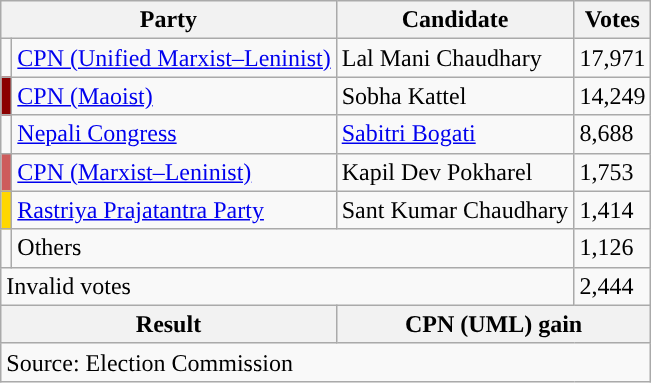<table class="wikitable">
<tr>
<th colspan="2">Party</th>
<th>Candidate</th>
<th>Votes</th>
</tr>
<tr>
<td style="background-color:"></td>
<td><a href='#'>CPN (Unified Marxist–Leninist)</a></td>
<td>Lal Mani Chaudhary</td>
<td>17,971</td>
</tr>
<tr>
<td style="background-color:darkred"></td>
<td><a href='#'>CPN (Maoist)</a></td>
<td>Sobha Kattel</td>
<td>14,249</td>
</tr>
<tr>
<td style="background-color:"></td>
<td><a href='#'>Nepali Congress</a></td>
<td><a href='#'>Sabitri Bogati</a></td>
<td>8,688</td>
</tr>
<tr>
<td style="background-color:indianred"></td>
<td><a href='#'>CPN (Marxist–Leninist)</a></td>
<td>Kapil Dev Pokharel</td>
<td>1,753</td>
</tr>
<tr>
<td style="background-color:gold"></td>
<td><a href='#'>Rastriya Prajatantra Party</a></td>
<td>Sant Kumar Chaudhary</td>
<td>1,414</td>
</tr>
<tr>
<td></td>
<td colspan="2">Others</td>
<td>1,126</td>
</tr>
<tr>
<td colspan="3">Invalid votes</td>
<td>2,444</td>
</tr>
<tr>
<th colspan="2">Result</th>
<th colspan="2">CPN (UML) gain</th>
</tr>
<tr>
<td colspan="4">Source: Election Commission</td>
</tr>
</table>
